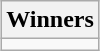<table class=wikitable style="text-align:center; margin:auto">
<tr>
<th>Winners</th>
</tr>
<tr>
<td></td>
</tr>
</table>
